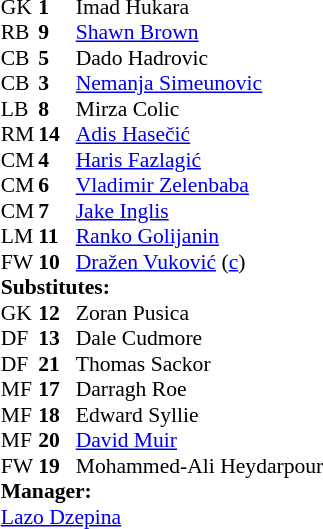<table cellspacing="0" cellpadding="0" style="font-size:90%; margin:auto;">
<tr>
<th width=25></th>
<th width=25></th>
</tr>
<tr>
<td>GK</td>
<td><strong>1</strong></td>
<td> Imad Hukara</td>
<td></td>
<td></td>
</tr>
<tr>
<td>RB</td>
<td><strong>9</strong></td>
<td> <a href='#'>Shawn Brown</a></td>
<td></td>
<td></td>
</tr>
<tr>
<td>CB</td>
<td><strong>5</strong></td>
<td> Dado Hadrovic</td>
<td></td>
<td></td>
</tr>
<tr>
<td>CB</td>
<td><strong>3</strong></td>
<td> <a href='#'>Nemanja Simeunovic</a></td>
</tr>
<tr>
<td>LB</td>
<td><strong>8</strong></td>
<td> Mirza Colic</td>
<td></td>
<td></td>
</tr>
<tr>
<td>RM</td>
<td><strong>14</strong></td>
<td> <a href='#'>Adis Hasečić</a></td>
<td></td>
<td></td>
</tr>
<tr>
<td>CM</td>
<td><strong>4</strong></td>
<td> <a href='#'>Haris Fazlagić</a></td>
<td></td>
<td></td>
</tr>
<tr>
<td>CM</td>
<td><strong>6</strong></td>
<td> <a href='#'>Vladimir Zelenbaba</a></td>
<td></td>
<td></td>
</tr>
<tr>
<td>CM</td>
<td><strong>7</strong></td>
<td> <a href='#'>Jake Inglis</a></td>
<td></td>
<td></td>
</tr>
<tr>
<td>LM</td>
<td><strong>11</strong></td>
<td> <a href='#'>Ranko Golijanin</a></td>
<td></td>
<td></td>
</tr>
<tr>
<td>FW</td>
<td><strong>10</strong></td>
<td> <a href='#'>Dražen Vuković</a> (<a href='#'>c</a>)</td>
<td></td>
<td></td>
</tr>
<tr>
<td colspan=3><strong>Substitutes:</strong></td>
</tr>
<tr>
<td>GK</td>
<td><strong>12</strong></td>
<td> Zoran Pusica</td>
<td></td>
<td></td>
</tr>
<tr>
<td>DF</td>
<td><strong>13</strong></td>
<td> Dale Cudmore</td>
<td></td>
<td></td>
</tr>
<tr>
<td>DF</td>
<td><strong>21</strong></td>
<td> Thomas Sackor</td>
<td></td>
<td></td>
</tr>
<tr>
<td>MF</td>
<td><strong>17</strong></td>
<td> Darragh Roe</td>
<td></td>
<td></td>
</tr>
<tr>
<td>MF</td>
<td><strong>18</strong></td>
<td> Edward Syllie</td>
<td></td>
<td></td>
</tr>
<tr>
<td>MF</td>
<td><strong>20</strong></td>
<td> <a href='#'>David Muir</a></td>
<td></td>
<td></td>
</tr>
<tr>
<td>FW</td>
<td><strong>19</strong></td>
<td> Mohammed-Ali Heydarpour</td>
<td></td>
<td></td>
</tr>
<tr>
<td colspan=3><strong>Manager:</strong></td>
</tr>
<tr>
<td colspan=4> <a href='#'>Lazo Dzepina</a></td>
</tr>
</table>
